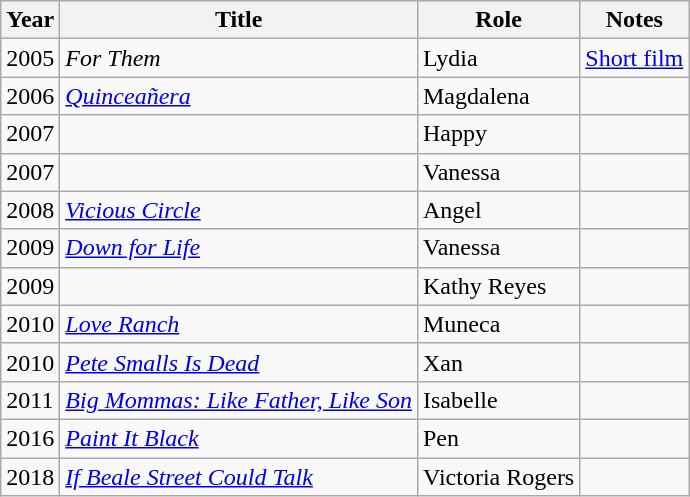<table class="wikitable sortable">
<tr>
<th>Year</th>
<th>Title</th>
<th>Role</th>
<th>Notes</th>
</tr>
<tr>
<td>2005</td>
<td><em>For Them</em></td>
<td>Lydia</td>
<td><a href='#'>Short film</a></td>
</tr>
<tr>
<td>2006</td>
<td><em><a href='#'>Quinceañera</a></em></td>
<td>Magdalena</td>
<td></td>
</tr>
<tr>
<td>2007</td>
<td><em></em></td>
<td>Happy</td>
<td></td>
</tr>
<tr>
<td>2007</td>
<td><em></em></td>
<td>Vanessa</td>
<td></td>
</tr>
<tr>
<td>2008</td>
<td><em><a href='#'>Vicious Circle</a></em></td>
<td>Angel</td>
<td></td>
</tr>
<tr>
<td>2009</td>
<td><em><a href='#'>Down for Life</a></em></td>
<td>Vanessa</td>
<td></td>
</tr>
<tr>
<td>2009</td>
<td><em></em></td>
<td>Kathy Reyes</td>
<td></td>
</tr>
<tr>
<td>2010</td>
<td><em><a href='#'>Love Ranch</a></em></td>
<td>Muneca</td>
<td></td>
</tr>
<tr>
<td>2010</td>
<td><em><a href='#'>Pete Smalls Is Dead</a></em></td>
<td>Xan</td>
<td></td>
</tr>
<tr>
<td>2011</td>
<td><em><a href='#'>Big Mommas: Like Father, Like Son</a></em></td>
<td>Isabelle</td>
<td></td>
</tr>
<tr>
<td>2016</td>
<td><em><a href='#'>Paint It Black</a></em></td>
<td>Pen</td>
<td></td>
</tr>
<tr>
<td>2018</td>
<td><em><a href='#'>If Beale Street Could Talk</a></em></td>
<td>Victoria Rogers</td>
<td></td>
</tr>
</table>
